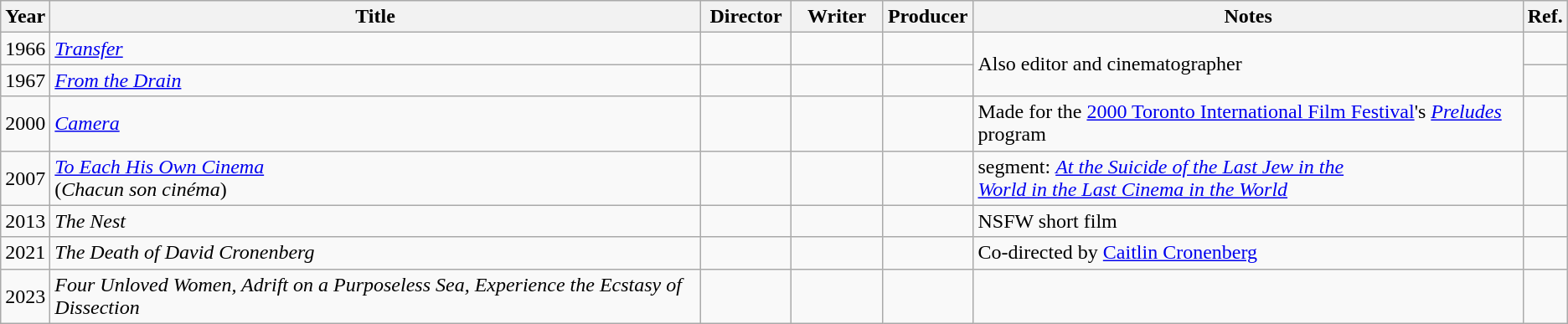<table class="wikitable sortable">
<tr>
<th>Year</th>
<th>Title</th>
<th width="65">Director</th>
<th width="65">Writer</th>
<th width="65">Producer</th>
<th scope="col" class="unsortable">Notes</th>
<th class="unsortable">Ref.</th>
</tr>
<tr>
<td>1966</td>
<td><em><a href='#'>Transfer</a></em></td>
<td></td>
<td></td>
<td></td>
<td rowspan=2>Also editor and cinematographer</td>
<td></td>
</tr>
<tr>
<td>1967</td>
<td><em><a href='#'>From the Drain</a></em></td>
<td></td>
<td></td>
<td></td>
<td></td>
</tr>
<tr>
<td>2000</td>
<td><em><a href='#'>Camera</a></em></td>
<td></td>
<td></td>
<td></td>
<td>Made for the <a href='#'>2000 Toronto International Film Festival</a>'s <em><a href='#'>Preludes</a></em> program</td>
<td></td>
</tr>
<tr>
<td>2007</td>
<td><em><a href='#'>To Each His Own Cinema</a></em><br>(<em>Chacun son cinéma</em>)</td>
<td></td>
<td></td>
<td></td>
<td>segment: <em><a href='#'>At the Suicide of the Last Jew in the<br>World in the Last Cinema in the World</a></em></td>
<td></td>
</tr>
<tr>
<td>2013</td>
<td data-sort-value="Nest, The"><em>The Nest</em></td>
<td></td>
<td></td>
<td></td>
<td>NSFW short film</td>
<td></td>
</tr>
<tr>
<td>2021</td>
<td data-sort-value="Death of David Cronenberg, The"><em>The Death of David Cronenberg</em></td>
<td></td>
<td></td>
<td></td>
<td>Co-directed by <a href='#'>Caitlin Cronenberg</a></td>
<td></td>
</tr>
<tr>
<td>2023</td>
<td data-sort-value="Four Unloved Women, Adrift on a Purposeless Sea, Experience the Ecstasy of Dissection"><em>Four Unloved Women, Adrift on a Purposeless Sea, Experience the Ecstasy of Dissection</em></td>
<td></td>
<td></td>
<td></td>
<td></td>
<td></td>
</tr>
</table>
